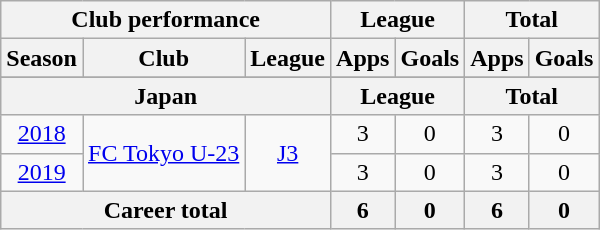<table class="wikitable" style="text-align:center">
<tr>
<th colspan=3>Club performance</th>
<th colspan=2>League</th>
<th colspan=2>Total</th>
</tr>
<tr>
<th>Season</th>
<th>Club</th>
<th>League</th>
<th>Apps</th>
<th>Goals</th>
<th>Apps</th>
<th>Goals</th>
</tr>
<tr>
</tr>
<tr>
<th colspan=3>Japan</th>
<th colspan=2>League</th>
<th colspan=2>Total</th>
</tr>
<tr>
<td><a href='#'>2018</a></td>
<td rowspan=2><a href='#'>FC Tokyo U-23</a></td>
<td rowspan=2><a href='#'>J3</a></td>
<td>3</td>
<td>0</td>
<td>3</td>
<td>0</td>
</tr>
<tr>
<td><a href='#'>2019</a></td>
<td>3</td>
<td>0</td>
<td>3</td>
<td>0</td>
</tr>
<tr>
<th colspan=3>Career total</th>
<th>6</th>
<th>0</th>
<th>6</th>
<th>0</th>
</tr>
</table>
